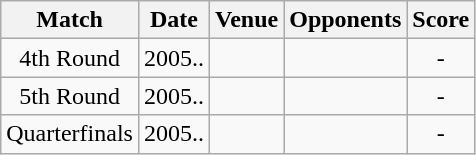<table class="wikitable" style="text-align:center;">
<tr>
<th>Match</th>
<th>Date</th>
<th>Venue</th>
<th>Opponents</th>
<th>Score</th>
</tr>
<tr>
<td>4th Round</td>
<td>2005..</td>
<td><a href='#'></a></td>
<td><a href='#'></a></td>
<td>-</td>
</tr>
<tr>
<td>5th Round</td>
<td>2005..</td>
<td><a href='#'></a></td>
<td><a href='#'></a></td>
<td>-</td>
</tr>
<tr>
<td>Quarterfinals</td>
<td>2005..</td>
<td><a href='#'></a></td>
<td><a href='#'></a></td>
<td>-</td>
</tr>
</table>
